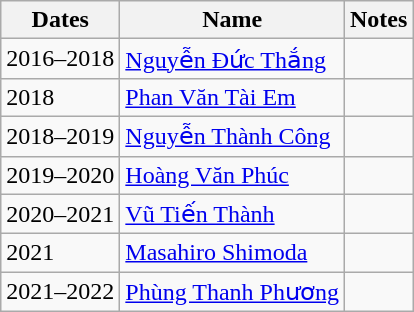<table class="wikitable">
<tr>
<th>Dates</th>
<th>Name</th>
<th>Notes</th>
</tr>
<tr>
<td>2016–2018</td>
<td> <a href='#'>Nguyễn Đức Thắng</a></td>
<td></td>
</tr>
<tr>
<td>2018</td>
<td> <a href='#'>Phan Văn Tài Em</a></td>
<td></td>
</tr>
<tr>
<td>2018–2019</td>
<td> <a href='#'>Nguyễn Thành Công</a></td>
<td></td>
</tr>
<tr>
<td>2019–2020</td>
<td> <a href='#'>Hoàng Văn Phúc</a></td>
<td></td>
</tr>
<tr>
<td>2020–2021</td>
<td> <a href='#'>Vũ Tiến Thành</a></td>
<td></td>
</tr>
<tr>
<td>2021</td>
<td> <a href='#'>Masahiro Shimoda</a></td>
<td></td>
</tr>
<tr>
<td>2021–2022</td>
<td> <a href='#'>Phùng Thanh Phương</a></td>
<td></td>
</tr>
</table>
